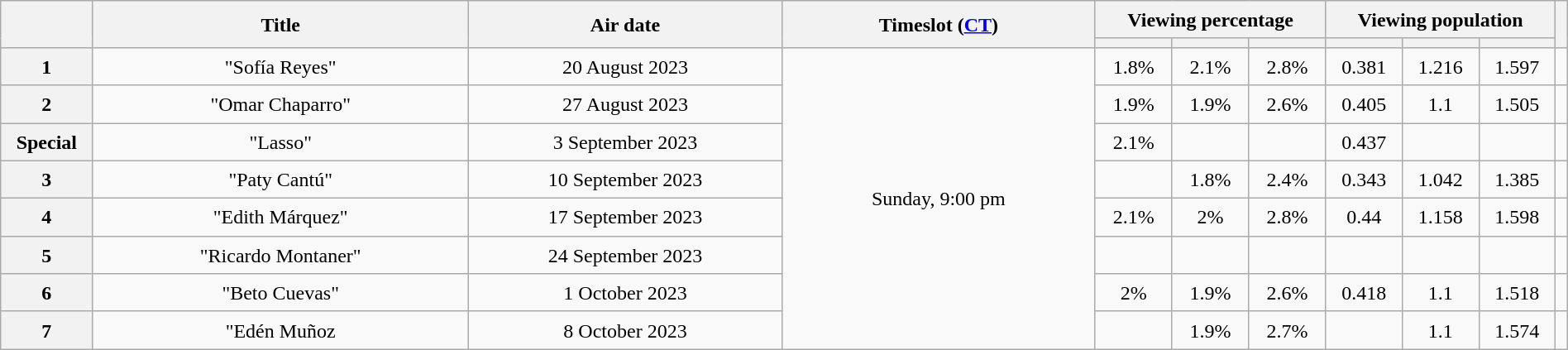<table class="sortable wikitable plainrowheaders mw-collapsible" style=" text-align:center; line-height:23px; width:100%;">
<tr>
<th rowspan=2 class="unsortable"></th>
<th rowspan=2 class="unsortable" width=24%>Title</th>
<th rowspan=2 class="unsortable" width=20%>Air date</th>
<th rowspan=2 class="unsortable" width=20%>Timeslot (<a href='#'>CT</a>)</th>
<th colspan=3>Viewing percentage</th>
<th colspan=3>Viewing population</th>
<th rowspan=2 class="unsortable"></th>
</tr>
<tr>
<th></th>
<th></th>
<th></th>
<th></th>
<th></th>
<th></th>
</tr>
<tr>
<th>1</th>
<td>"Sofía Reyes"</td>
<td>20 August 2023</td>
<td rowspan="8">Sunday, 9:00 pm</td>
<td>1.8%</td>
<td>2.1%</td>
<td>2.8%</td>
<td>0.381</td>
<td>1.216</td>
<td>1.597</td>
<td></td>
</tr>
<tr>
<th>2</th>
<td>"Omar Chaparro"</td>
<td>27 August 2023</td>
<td>1.9%</td>
<td>1.9%</td>
<td>2.6%</td>
<td>0.405</td>
<td>1.1</td>
<td>1.505</td>
<td></td>
</tr>
<tr>
<th>Special</th>
<td>"Lasso"</td>
<td>3 September 2023</td>
<td>2.1%</td>
<td></td>
<td></td>
<td>0.437</td>
<td></td>
<td></td>
<td></td>
</tr>
<tr>
<th>3</th>
<td>"Paty Cantú"</td>
<td>10 September 2023</td>
<td></td>
<td>1.8%</td>
<td>2.4%</td>
<td>0.343</td>
<td>1.042</td>
<td>1.385</td>
<td></td>
</tr>
<tr>
<th>4</th>
<td>"Edith Márquez"</td>
<td>17 September 2023</td>
<td>2.1%</td>
<td>2%</td>
<td>2.8%</td>
<td>0.44</td>
<td>1.158</td>
<td>1.598</td>
<td></td>
</tr>
<tr>
<th>5</th>
<td>"Ricardo Montaner"</td>
<td>24 September 2023</td>
<td></td>
<td></td>
<td></td>
<td></td>
<td></td>
<td></td>
<td></td>
</tr>
<tr>
<th>6</th>
<td>"Beto Cuevas"</td>
<td>1 October 2023</td>
<td>2%</td>
<td>1.9%</td>
<td>2.6%</td>
<td>0.418</td>
<td>1.1</td>
<td>1.518</td>
<td></td>
</tr>
<tr>
<th>7</th>
<td>"Edén Muñoz</td>
<td>8 October 2023</td>
<td></td>
<td>1.9%</td>
<td>2.7%</td>
<td></td>
<td>1.1</td>
<td>1.574</td>
<td></td>
</tr>
</table>
